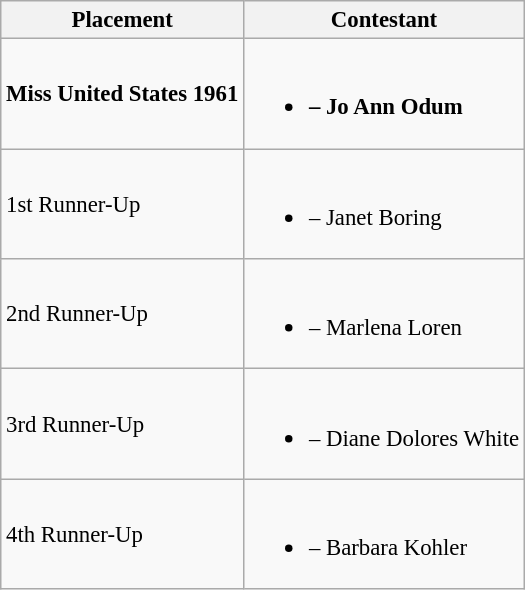<table class="wikitable sortable" style="font-size: 95%;">
<tr>
<th>Placement</th>
<th>Contestant</th>
</tr>
<tr>
<td><strong>Miss United States 1961</strong></td>
<td><br><ul><li><strong> – Jo Ann Odum</strong></li></ul></td>
</tr>
<tr>
<td>1st Runner-Up</td>
<td><br><ul><li> – Janet Boring</li></ul></td>
</tr>
<tr>
<td>2nd Runner-Up</td>
<td><br><ul><li> – Marlena Loren</li></ul></td>
</tr>
<tr>
<td>3rd Runner-Up</td>
<td><br><ul><li> – Diane Dolores White</li></ul></td>
</tr>
<tr>
<td>4th Runner-Up</td>
<td><br><ul><li> – Barbara Kohler</li></ul></td>
</tr>
</table>
